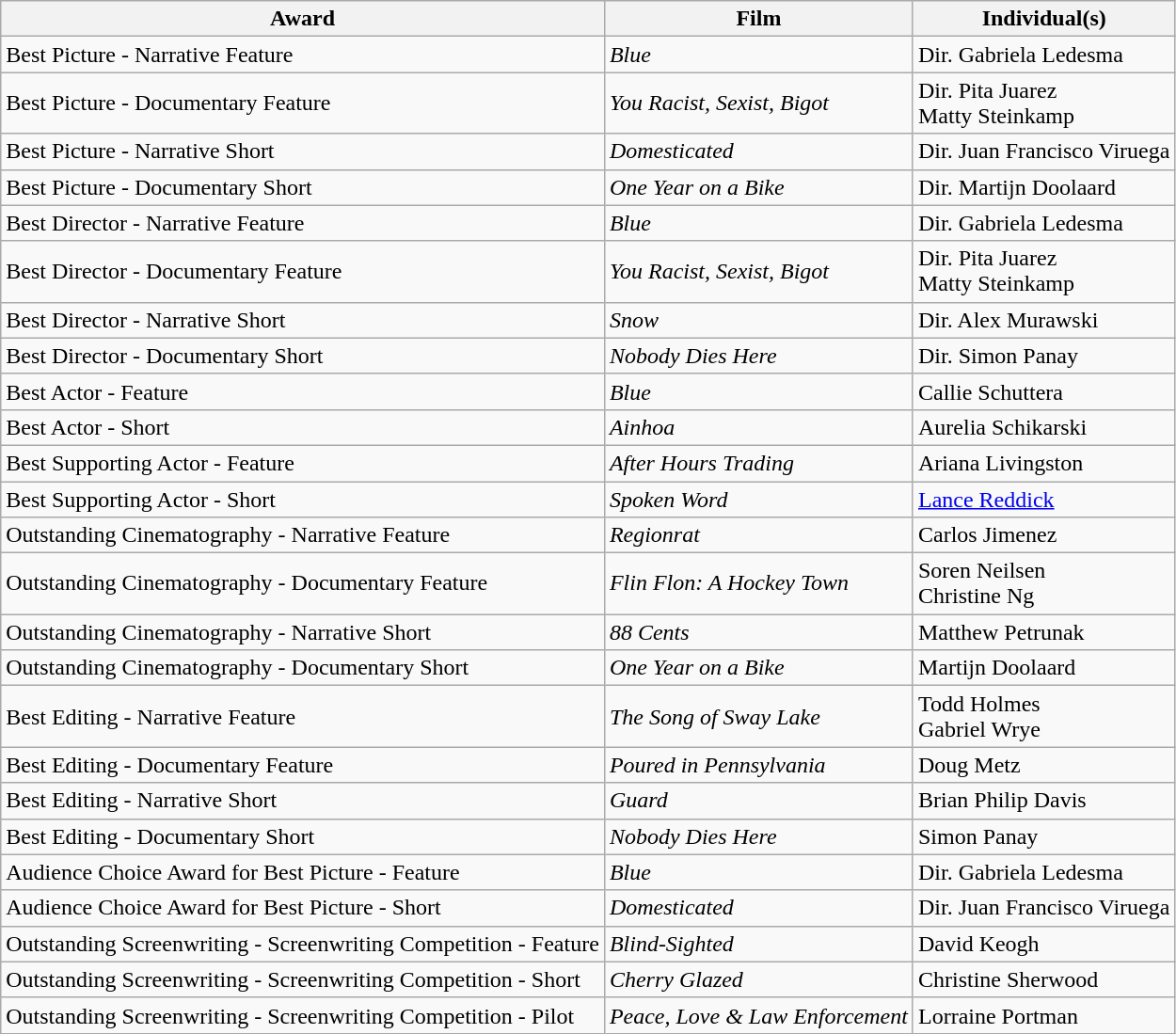<table class="wikitable">
<tr>
<th>Award</th>
<th>Film</th>
<th>Individual(s)</th>
</tr>
<tr>
<td>Best Picture - Narrative Feature</td>
<td><em>Blue</em></td>
<td>Dir. Gabriela Ledesma</td>
</tr>
<tr>
<td>Best Picture - Documentary Feature</td>
<td><em>You Racist, Sexist, Bigot</em></td>
<td>Dir. Pita Juarez<br> Matty Steinkamp</td>
</tr>
<tr>
<td>Best Picture - Narrative Short</td>
<td><em>Domesticated</em></td>
<td>Dir. Juan Francisco Viruega</td>
</tr>
<tr>
<td>Best Picture - Documentary Short</td>
<td><em>One Year on a Bike</em></td>
<td>Dir. Martijn Doolaard</td>
</tr>
<tr>
<td>Best Director - Narrative Feature</td>
<td><em>Blue</em></td>
<td>Dir. Gabriela Ledesma</td>
</tr>
<tr>
<td>Best Director - Documentary Feature</td>
<td><em>You Racist, Sexist, Bigot</em></td>
<td>Dir. Pita Juarez<br> Matty Steinkamp</td>
</tr>
<tr>
<td>Best Director - Narrative Short</td>
<td><em>Snow</em></td>
<td>Dir. Alex Murawski</td>
</tr>
<tr>
<td>Best Director - Documentary Short</td>
<td><em>Nobody Dies Here</em></td>
<td>Dir. Simon Panay</td>
</tr>
<tr>
<td>Best Actor - Feature</td>
<td><em>Blue</em></td>
<td>Callie Schuttera</td>
</tr>
<tr>
<td>Best Actor - Short</td>
<td><em>Ainhoa</em></td>
<td>Aurelia Schikarski</td>
</tr>
<tr>
<td>Best Supporting Actor - Feature</td>
<td><em>After Hours Trading</em></td>
<td>Ariana Livingston</td>
</tr>
<tr>
<td>Best Supporting Actor - Short</td>
<td><em>Spoken Word</em></td>
<td><a href='#'>Lance Reddick</a></td>
</tr>
<tr>
<td>Outstanding Cinematography - Narrative Feature</td>
<td><em>Regionrat</em></td>
<td>Carlos Jimenez</td>
</tr>
<tr>
<td>Outstanding Cinematography - Documentary Feature</td>
<td><em>Flin Flon: A Hockey Town</em></td>
<td>Soren Neilsen<br> Christine Ng</td>
</tr>
<tr>
<td>Outstanding Cinematography - Narrative Short</td>
<td><em>88 Cents</em></td>
<td>Matthew Petrunak</td>
</tr>
<tr>
<td>Outstanding Cinematography - Documentary Short</td>
<td><em>One Year on a Bike</em></td>
<td>Martijn Doolaard</td>
</tr>
<tr>
<td>Best Editing - Narrative Feature</td>
<td><em>The Song of Sway Lake</em></td>
<td>Todd Holmes<br> Gabriel Wrye</td>
</tr>
<tr>
<td>Best Editing - Documentary Feature</td>
<td><em>Poured in Pennsylvania</em></td>
<td>Doug Metz</td>
</tr>
<tr>
<td>Best Editing - Narrative Short</td>
<td><em>Guard</em></td>
<td>Brian Philip Davis</td>
</tr>
<tr>
<td>Best Editing - Documentary Short</td>
<td><em>Nobody Dies Here</em></td>
<td>Simon Panay</td>
</tr>
<tr>
<td>Audience Choice Award for Best Picture - Feature</td>
<td><em>Blue</em></td>
<td>Dir. Gabriela Ledesma</td>
</tr>
<tr>
<td>Audience Choice Award for Best Picture - Short</td>
<td><em>Domesticated</em></td>
<td>Dir. Juan Francisco Viruega</td>
</tr>
<tr>
<td>Outstanding Screenwriting - Screenwriting Competition - Feature</td>
<td><em>Blind-Sighted</em></td>
<td>David Keogh</td>
</tr>
<tr>
<td>Outstanding Screenwriting - Screenwriting Competition - Short</td>
<td><em>Cherry Glazed</em></td>
<td>Christine Sherwood</td>
</tr>
<tr>
<td>Outstanding Screenwriting - Screenwriting Competition - Pilot</td>
<td><em>Peace, Love & Law Enforcement</em></td>
<td>Lorraine Portman</td>
</tr>
</table>
